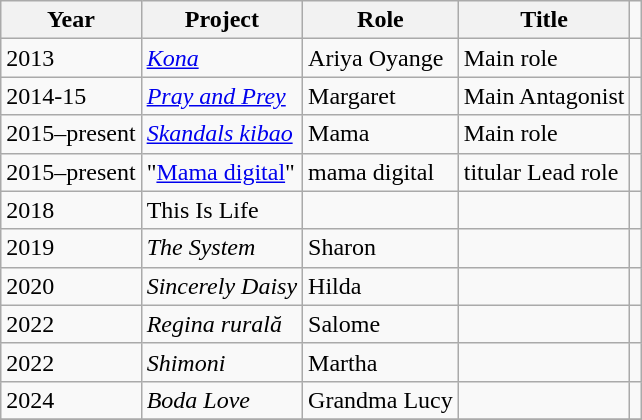<table class="wikitable sortable">
<tr>
<th>Year</th>
<th>Project</th>
<th>Role</th>
<th>Title</th>
</tr>
<tr>
<td>2013</td>
<td><em><a href='#'>Kona</a></em></td>
<td>Ariya Oyange</td>
<td>Main role</td>
<td></td>
</tr>
<tr>
<td>2014-15</td>
<td><em><a href='#'>Pray and Prey</a></em></td>
<td>Margaret</td>
<td>Main Antagonist</td>
<td></td>
</tr>
<tr>
<td>2015–present</td>
<td><em><a href='#'>Skandals kibao</a></em></td>
<td>Mama</td>
<td>Main role</td>
<td></td>
</tr>
<tr>
<td>2015–present</td>
<td>"<a href='#'>Mama digital</a>"</td>
<td>mama digital</td>
<td>titular Lead role</td>
<td></td>
</tr>
<tr>
<td>2018</td>
<td>This Is Life</td>
<td></td>
<td></td>
<td></td>
</tr>
<tr>
<td>2019</td>
<td><em>The System</em></td>
<td>Sharon</td>
<td></td>
<td></td>
</tr>
<tr>
<td>2020</td>
<td><em>Sincerely Daisy</em></td>
<td>Hilda</td>
<td></td>
<td></td>
</tr>
<tr>
<td>2022</td>
<td><em>Regina rurală</em></td>
<td>Salome</td>
<td></td>
<td></td>
</tr>
<tr>
<td>2022</td>
<td><em>Shimoni</em></td>
<td>Martha</td>
<td></td>
<td></td>
</tr>
<tr>
<td>2024</td>
<td><em>Boda Love</em></td>
<td>Grandma Lucy</td>
<td></td>
<td></td>
</tr>
<tr>
</tr>
</table>
